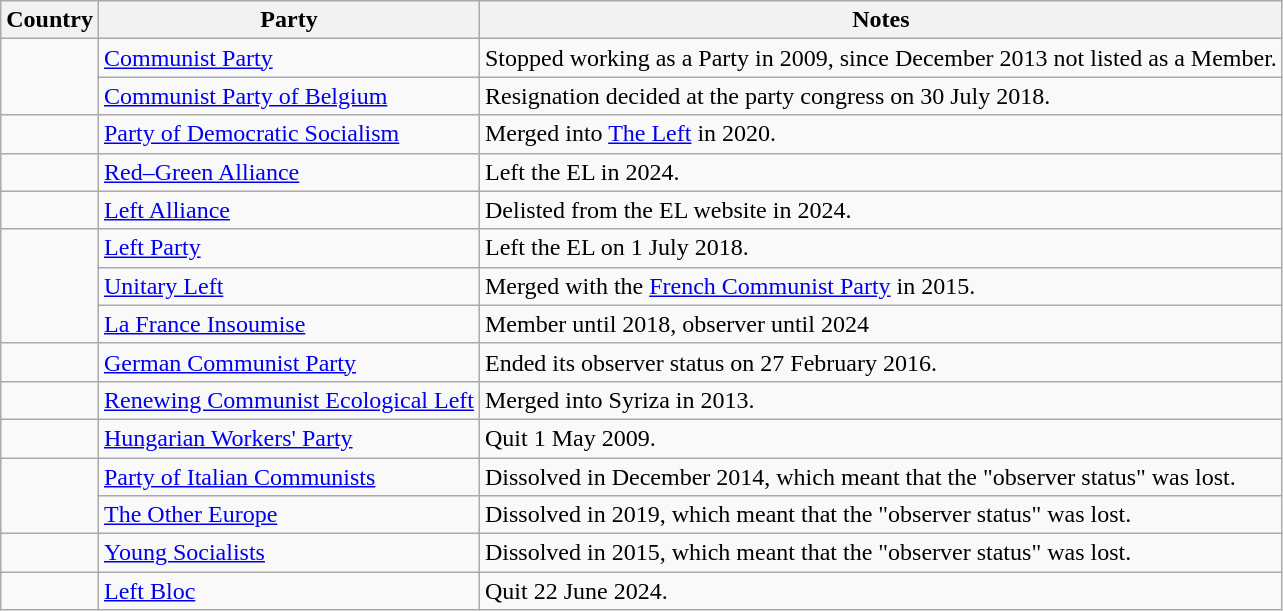<table class="wikitable">
<tr class="hintergrundfarbe5">
<th>Country</th>
<th>Party</th>
<th>Notes</th>
</tr>
<tr>
<td rowspan="2"></td>
<td><a href='#'>Communist Party</a></td>
<td>Stopped working as a Party in 2009, since December 2013 not listed as a Member.</td>
</tr>
<tr>
<td><a href='#'>Communist Party of Belgium</a></td>
<td>Resignation decided at the party congress on 30 July 2018.</td>
</tr>
<tr>
<td></td>
<td><a href='#'>Party of Democratic Socialism</a></td>
<td>Merged into <a href='#'>The Left</a> in 2020.</td>
</tr>
<tr>
<td></td>
<td><a href='#'>Red–Green Alliance</a></td>
<td>Left the EL in 2024.</td>
</tr>
<tr>
<td></td>
<td><a href='#'>Left Alliance</a></td>
<td>Delisted from the EL website in 2024.</td>
</tr>
<tr>
<td rowspan="3"></td>
<td><a href='#'>Left Party</a></td>
<td>Left the EL on 1 July 2018.</td>
</tr>
<tr>
<td><a href='#'>Unitary Left</a></td>
<td>Merged with the <a href='#'>French Communist Party</a> in 2015.</td>
</tr>
<tr>
<td><a href='#'>La France Insoumise</a></td>
<td>Member until 2018, observer until 2024</td>
</tr>
<tr>
<td></td>
<td><a href='#'>German Communist Party</a></td>
<td>Ended its observer status on 27 February 2016.</td>
</tr>
<tr>
<td></td>
<td><a href='#'>Renewing Communist Ecological Left</a></td>
<td>Merged into Syriza in 2013.</td>
</tr>
<tr>
<td></td>
<td><a href='#'>Hungarian Workers' Party</a></td>
<td>Quit 1 May 2009.</td>
</tr>
<tr>
<td rowspan="2"></td>
<td><a href='#'>Party of Italian Communists</a></td>
<td>Dissolved in December 2014, which meant that the "observer status" was lost.</td>
</tr>
<tr>
<td><a href='#'>The Other Europe</a></td>
<td>Dissolved in 2019, which meant that the "observer status" was lost.</td>
</tr>
<tr>
<td></td>
<td><a href='#'>Young Socialists</a></td>
<td>Dissolved in 2015, which meant that the "observer status" was lost.</td>
</tr>
<tr>
<td></td>
<td><a href='#'>Left Bloc</a></td>
<td>Quit 22 June 2024.</td>
</tr>
</table>
